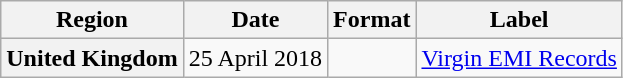<table class="wikitable plainrowheaders" style="text-align:center;">
<tr>
<th>Region</th>
<th>Date</th>
<th>Format</th>
<th>Label</th>
</tr>
<tr>
<th scope="row">United Kingdom</th>
<td>25 April 2018</td>
<td></td>
<td><a href='#'>Virgin EMI Records</a></td>
</tr>
</table>
